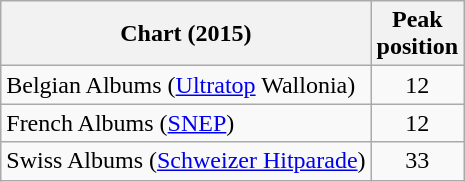<table class="wikitable sortable">
<tr>
<th>Chart (2015)</th>
<th>Peak<br>position</th>
</tr>
<tr>
<td>Belgian Albums (<a href='#'>Ultratop</a> Wallonia)</td>
<td align="center">12</td>
</tr>
<tr>
<td>French Albums (<a href='#'>SNEP</a>)</td>
<td align="center">12</td>
</tr>
<tr>
<td>Swiss Albums (<a href='#'>Schweizer Hitparade</a>)</td>
<td align="center">33</td>
</tr>
</table>
